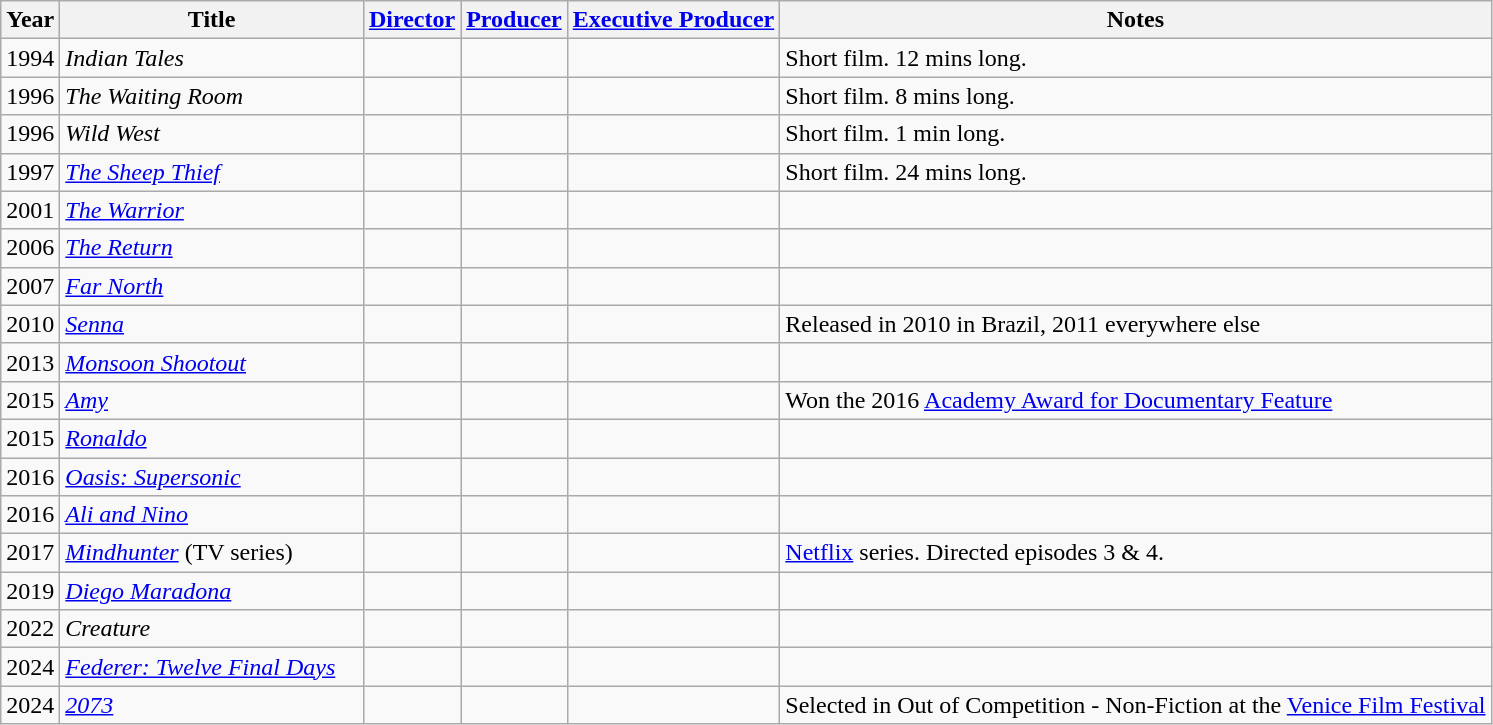<table class="wikitable sortable">
<tr>
<th>Year</th>
<th style="width:195px;">Title</th>
<th><a href='#'>Director</a></th>
<th><a href='#'>Producer</a></th>
<th><a href='#'>Executive Producer</a></th>
<th>Notes</th>
</tr>
<tr>
<td>1994</td>
<td><em>Indian Tales</em></td>
<td></td>
<td></td>
<td></td>
<td>Short film. 12 mins long.</td>
</tr>
<tr>
<td>1996</td>
<td><em>The Waiting Room</em></td>
<td></td>
<td></td>
<td></td>
<td>Short film. 8 mins long.</td>
</tr>
<tr>
<td>1996</td>
<td><em>Wild West</em></td>
<td></td>
<td></td>
<td></td>
<td>Short film. 1 min long.</td>
</tr>
<tr>
<td>1997</td>
<td><em><a href='#'>The Sheep Thief</a></em></td>
<td></td>
<td></td>
<td></td>
<td>Short film. 24 mins long.</td>
</tr>
<tr>
<td>2001</td>
<td><em><a href='#'>The Warrior</a></em></td>
<td></td>
<td></td>
<td></td>
<td></td>
</tr>
<tr>
<td>2006</td>
<td><em><a href='#'>The Return</a></em></td>
<td></td>
<td></td>
<td></td>
<td></td>
</tr>
<tr>
<td>2007</td>
<td><em><a href='#'>Far North</a></em></td>
<td></td>
<td></td>
<td></td>
<td></td>
</tr>
<tr>
<td>2010</td>
<td><em><a href='#'>Senna</a></em></td>
<td></td>
<td></td>
<td></td>
<td>Released in 2010 in Brazil, 2011 everywhere else</td>
</tr>
<tr>
<td>2013</td>
<td><em><a href='#'>Monsoon Shootout</a></em></td>
<td></td>
<td></td>
<td></td>
<td></td>
</tr>
<tr>
<td>2015</td>
<td><em><a href='#'>Amy</a></em></td>
<td></td>
<td></td>
<td></td>
<td>Won the 2016 <a href='#'>Academy Award for Documentary Feature</a></td>
</tr>
<tr>
<td>2015</td>
<td><em><a href='#'>Ronaldo</a></em></td>
<td></td>
<td></td>
<td></td>
<td></td>
</tr>
<tr>
<td>2016</td>
<td><em><a href='#'>Oasis: Supersonic</a></em></td>
<td></td>
<td></td>
<td></td>
<td></td>
</tr>
<tr>
<td>2016</td>
<td><em><a href='#'>Ali and Nino</a></em></td>
<td></td>
<td></td>
<td></td>
<td></td>
</tr>
<tr>
<td>2017</td>
<td><em><a href='#'>Mindhunter</a></em> (TV series)</td>
<td></td>
<td></td>
<td></td>
<td><a href='#'>Netflix</a> series. Directed episodes 3 & 4.</td>
</tr>
<tr>
<td>2019</td>
<td><em><a href='#'>Diego Maradona</a></em></td>
<td></td>
<td></td>
<td></td>
<td></td>
</tr>
<tr>
<td>2022</td>
<td><em>Creature</em></td>
<td></td>
<td></td>
<td></td>
<td></td>
</tr>
<tr>
<td>2024</td>
<td><em><a href='#'>Federer: Twelve Final Days</a></em></td>
<td></td>
<td></td>
<td></td>
<td></td>
</tr>
<tr>
<td>2024</td>
<td><em><a href='#'>2073</a></em></td>
<td></td>
<td></td>
<td></td>
<td>Selected in Out of Competition - Non-Fiction at the <a href='#'>Venice Film Festival</a></td>
</tr>
</table>
